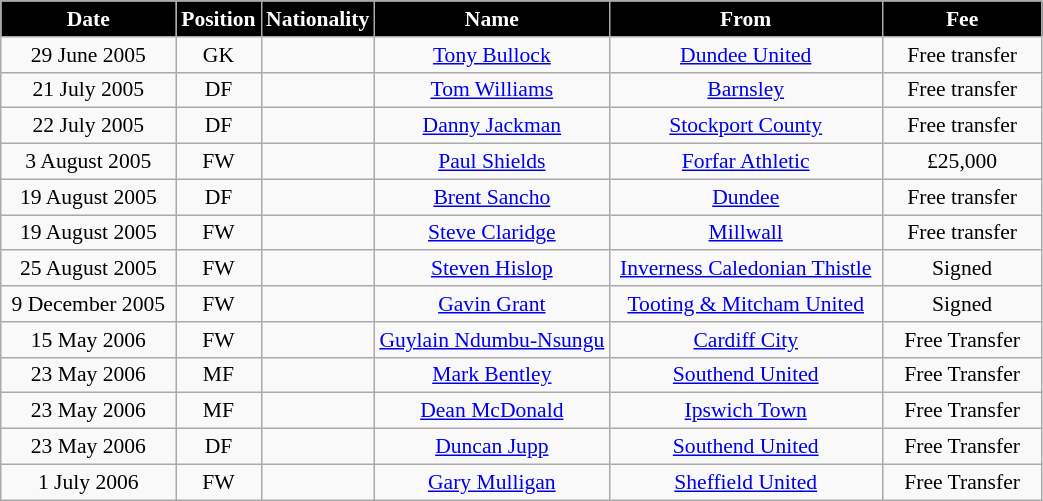<table class="wikitable" style="text-align:center; font-size:90%; ">
<tr>
<th style="background:#000000; color:white; width:110px;">Date</th>
<th style="background:#000000; color:white; width:50px;">Position</th>
<th style="background:#000000; color:white; width:50px;">Nationality</th>
<th style="background:#000000; color:white; width:150px;">Name</th>
<th style="background:#000000; color:white; width:175px;">From</th>
<th style="background:#000000; color:white; width:100px;">Fee</th>
</tr>
<tr>
<td>29 June 2005</td>
<td>GK</td>
<td></td>
<td><a href='#'>Tony Bullock</a></td>
<td><a href='#'>Dundee United</a></td>
<td>Free transfer</td>
</tr>
<tr>
<td>21 July 2005</td>
<td>DF</td>
<td></td>
<td><a href='#'>Tom Williams</a></td>
<td><a href='#'>Barnsley</a></td>
<td>Free transfer</td>
</tr>
<tr>
<td>22 July 2005</td>
<td>DF</td>
<td></td>
<td><a href='#'>Danny Jackman</a></td>
<td><a href='#'>Stockport County</a></td>
<td>Free transfer</td>
</tr>
<tr>
<td>3 August 2005</td>
<td>FW</td>
<td></td>
<td><a href='#'>Paul Shields</a></td>
<td><a href='#'>Forfar Athletic</a></td>
<td>£25,000</td>
</tr>
<tr>
<td>19 August 2005</td>
<td>DF</td>
<td></td>
<td><a href='#'>Brent Sancho</a></td>
<td><a href='#'>Dundee</a></td>
<td>Free transfer</td>
</tr>
<tr>
<td>19 August 2005</td>
<td>FW</td>
<td></td>
<td><a href='#'>Steve Claridge</a></td>
<td><a href='#'>Millwall</a></td>
<td>Free transfer</td>
</tr>
<tr>
<td>25 August 2005</td>
<td>FW</td>
<td></td>
<td><a href='#'>Steven Hislop</a></td>
<td><a href='#'>Inverness Caledonian Thistle</a></td>
<td>Signed</td>
</tr>
<tr>
<td>9 December 2005</td>
<td>FW</td>
<td></td>
<td><a href='#'>Gavin Grant</a></td>
<td><a href='#'>Tooting & Mitcham United</a></td>
<td>Signed</td>
</tr>
<tr>
<td>15 May 2006</td>
<td>FW</td>
<td></td>
<td><a href='#'>Guylain Ndumbu-Nsungu</a></td>
<td><a href='#'>Cardiff City</a></td>
<td>Free Transfer</td>
</tr>
<tr>
<td>23 May 2006</td>
<td>MF</td>
<td></td>
<td><a href='#'>Mark Bentley</a></td>
<td><a href='#'>Southend United</a></td>
<td>Free Transfer</td>
</tr>
<tr>
<td>23 May 2006</td>
<td>MF</td>
<td></td>
<td><a href='#'>Dean McDonald</a></td>
<td><a href='#'>Ipswich Town</a></td>
<td>Free Transfer</td>
</tr>
<tr>
<td>23 May 2006</td>
<td>DF</td>
<td></td>
<td><a href='#'>Duncan Jupp</a></td>
<td><a href='#'>Southend United</a></td>
<td>Free Transfer</td>
</tr>
<tr>
<td>1 July 2006</td>
<td>FW</td>
<td></td>
<td><a href='#'>Gary Mulligan</a></td>
<td><a href='#'>Sheffield United</a></td>
<td>Free Transfer</td>
</tr>
</table>
